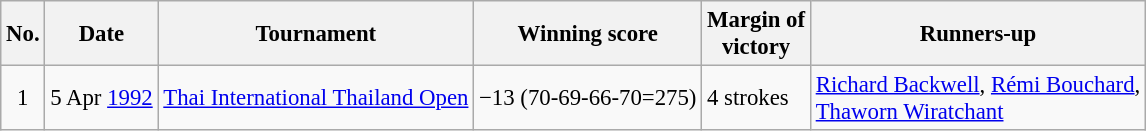<table class="wikitable" style="font-size:95%;">
<tr>
<th>No.</th>
<th>Date</th>
<th>Tournament</th>
<th>Winning score</th>
<th>Margin of<br>victory</th>
<th>Runners-up</th>
</tr>
<tr>
<td align=center>1</td>
<td align=right>5 Apr <a href='#'>1992</a></td>
<td><a href='#'>Thai International Thailand Open</a></td>
<td>−13 (70-69-66-70=275)</td>
<td>4 strokes</td>
<td> <a href='#'>Richard Backwell</a>,  <a href='#'>Rémi Bouchard</a>,<br> <a href='#'>Thaworn Wiratchant</a></td>
</tr>
</table>
